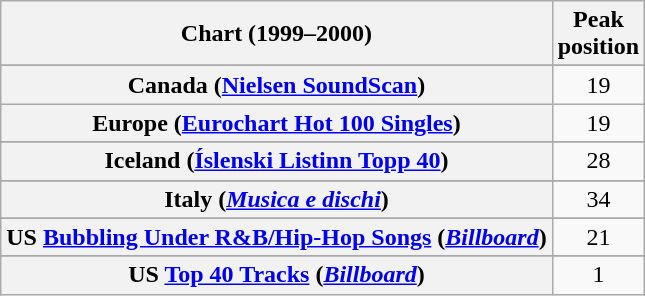<table class="wikitable sortable plainrowheaders" style="text-align:center">
<tr>
<th scope="col">Chart (1999–2000)</th>
<th scope="col">Peak<br>position</th>
</tr>
<tr>
</tr>
<tr>
</tr>
<tr>
</tr>
<tr>
</tr>
<tr>
</tr>
<tr>
</tr>
<tr>
<th scope="row">Canada (<a href='#'>Nielsen SoundScan</a>)</th>
<td>19</td>
</tr>
<tr>
<th scope="row">Europe (<a href='#'>Eurochart Hot 100 Singles</a>)</th>
<td>19</td>
</tr>
<tr>
</tr>
<tr>
</tr>
<tr>
<th scope="row">Iceland (<a href='#'>Íslenski Listinn Topp 40</a>)</th>
<td>28</td>
</tr>
<tr>
</tr>
<tr>
<th scope="row">Italy (<em><a href='#'>Musica e dischi</a></em>)</th>
<td>34</td>
</tr>
<tr>
</tr>
<tr>
</tr>
<tr>
</tr>
<tr>
</tr>
<tr>
</tr>
<tr>
</tr>
<tr>
</tr>
<tr>
</tr>
<tr>
</tr>
<tr>
</tr>
<tr>
</tr>
<tr>
</tr>
<tr>
</tr>
<tr>
<th scope="row">US <a href='#'>Bubbling Under R&B/Hip-Hop Songs</a> (<em><a href='#'>Billboard</a></em>)</th>
<td>21</td>
</tr>
<tr>
</tr>
<tr>
</tr>
<tr>
<th scope="row">US <a href='#'>Top 40 Tracks</a> (<em><a href='#'>Billboard</a></em>)</th>
<td>1</td>
</tr>
</table>
